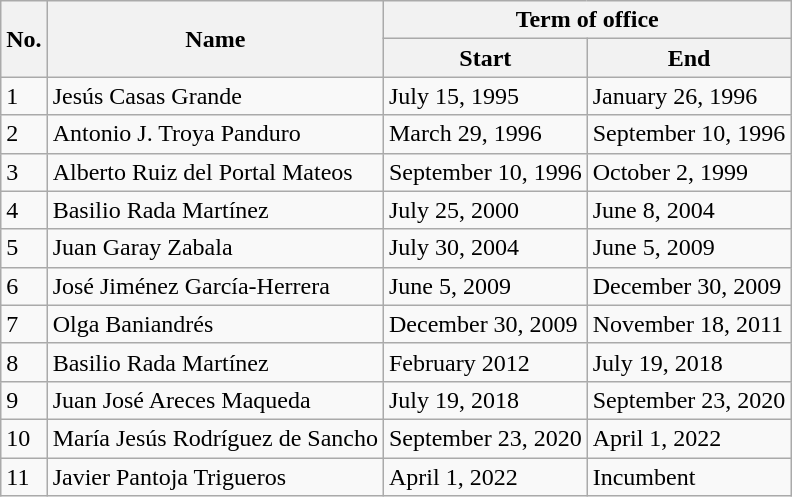<table class="wikitable">
<tr>
<th rowspan="2">No.</th>
<th rowspan="2">Name</th>
<th colspan="2">Term of office</th>
</tr>
<tr>
<th>Start</th>
<th>End</th>
</tr>
<tr>
<td>1</td>
<td>Jesús Casas Grande</td>
<td>July 15, 1995</td>
<td>January 26, 1996</td>
</tr>
<tr>
<td>2</td>
<td>Antonio J. Troya Panduro</td>
<td>March 29, 1996</td>
<td>September 10, 1996</td>
</tr>
<tr>
<td>3</td>
<td>Alberto Ruiz del Portal Mateos</td>
<td>September 10, 1996</td>
<td>October 2, 1999</td>
</tr>
<tr>
<td>4</td>
<td>Basilio Rada Martínez</td>
<td>July 25, 2000</td>
<td>June 8, 2004</td>
</tr>
<tr>
<td>5</td>
<td>Juan Garay Zabala</td>
<td>July 30, 2004</td>
<td>June 5, 2009</td>
</tr>
<tr>
<td>6</td>
<td>José Jiménez García-Herrera</td>
<td>June 5, 2009</td>
<td>December 30, 2009</td>
</tr>
<tr>
<td>7</td>
<td>Olga Baniandrés</td>
<td>December 30, 2009</td>
<td>November 18, 2011</td>
</tr>
<tr>
<td>8</td>
<td>Basilio Rada Martínez</td>
<td>February 2012</td>
<td>July 19, 2018</td>
</tr>
<tr>
<td>9</td>
<td>Juan José Areces Maqueda</td>
<td>July 19, 2018</td>
<td>September 23, 2020</td>
</tr>
<tr>
<td>10</td>
<td>María Jesús Rodríguez de Sancho</td>
<td>September 23, 2020</td>
<td>April 1, 2022</td>
</tr>
<tr>
<td>11</td>
<td>Javier Pantoja Trigueros</td>
<td>April 1, 2022</td>
<td>Incumbent</td>
</tr>
</table>
